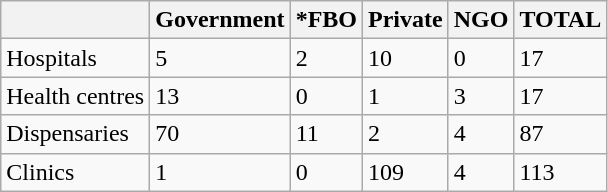<table class="wikitable">
<tr>
<th></th>
<th>Government</th>
<th>*FBO</th>
<th>Private</th>
<th>NGO</th>
<th>TOTAL</th>
</tr>
<tr>
<td>Hospitals</td>
<td>5</td>
<td>2</td>
<td>10</td>
<td>0</td>
<td>17</td>
</tr>
<tr>
<td>Health centres</td>
<td>13</td>
<td>0</td>
<td>1</td>
<td>3</td>
<td>17</td>
</tr>
<tr>
<td>Dispensaries</td>
<td>70</td>
<td>11</td>
<td>2</td>
<td>4</td>
<td>87</td>
</tr>
<tr>
<td>Clinics</td>
<td>1</td>
<td>0</td>
<td>109</td>
<td>4</td>
<td>113</td>
</tr>
</table>
